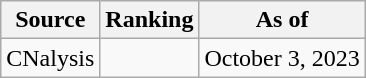<table class="wikitable" style="text-align:center">
<tr>
<th>Source</th>
<th>Ranking</th>
<th>As of</th>
</tr>
<tr>
<td align=left>CNalysis</td>
<td></td>
<td>October 3, 2023</td>
</tr>
</table>
